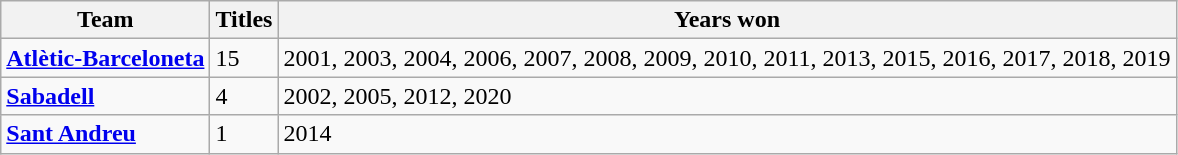<table class="wikitable sortable">
<tr>
<th>Team</th>
<th>Titles</th>
<th>Years won</th>
</tr>
<tr>
<td> <strong><a href='#'>Atlètic-Barceloneta</a></strong></td>
<td>15</td>
<td>2001, 2003, 2004, 2006, 2007, 2008, 2009, 2010, 2011, 2013, 2015, 2016, 2017, 2018, 2019</td>
</tr>
<tr>
<td> <strong><a href='#'>Sabadell</a></strong></td>
<td>4</td>
<td>2002, 2005, 2012, 2020</td>
</tr>
<tr>
<td> <strong><a href='#'>Sant Andreu</a></strong></td>
<td>1</td>
<td>2014</td>
</tr>
</table>
